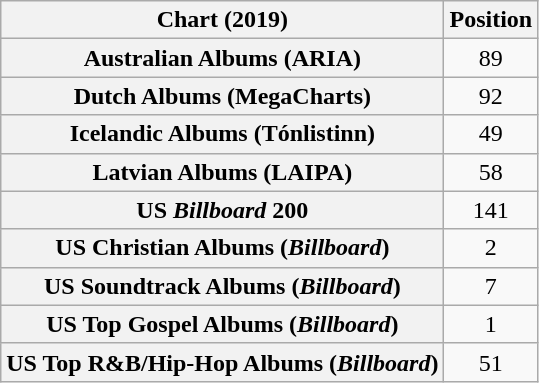<table class="wikitable sortable plainrowheaders" style="text-align:center">
<tr>
<th scope="col">Chart (2019)</th>
<th scope="col">Position</th>
</tr>
<tr>
<th scope="row">Australian Albums (ARIA)</th>
<td>89</td>
</tr>
<tr>
<th scope="row">Dutch Albums (MegaCharts)</th>
<td>92</td>
</tr>
<tr>
<th scope="row">Icelandic Albums (Tónlistinn)</th>
<td>49</td>
</tr>
<tr>
<th scope="row">Latvian Albums (LAIPA)</th>
<td>58</td>
</tr>
<tr>
<th scope="row">US <em>Billboard</em> 200</th>
<td>141</td>
</tr>
<tr>
<th scope="row">US Christian Albums (<em>Billboard</em>)</th>
<td>2</td>
</tr>
<tr>
<th scope="row">US Soundtrack Albums (<em>Billboard</em>)</th>
<td>7</td>
</tr>
<tr>
<th scope="row">US Top Gospel Albums (<em>Billboard</em>)</th>
<td>1</td>
</tr>
<tr>
<th scope="row">US Top R&B/Hip-Hop Albums (<em>Billboard</em>)</th>
<td>51</td>
</tr>
</table>
